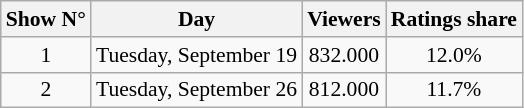<table class="wikitable sortable centre" style="text-align:center; font-size:90%">
<tr>
<th>Show N°</th>
<th>Day</th>
<th>Viewers</th>
<th>Ratings share</th>
</tr>
<tr>
<td>1</td>
<td>Tuesday, September 19</td>
<td>832.000</td>
<td>12.0%</td>
</tr>
<tr>
<td>2</td>
<td>Tuesday, September 26</td>
<td>812.000</td>
<td>11.7%</td>
</tr>
</table>
